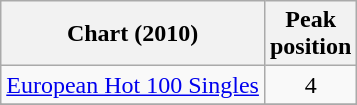<table class="wikitable sortable">
<tr>
<th>Chart (2010)</th>
<th>Peak <br> position</th>
</tr>
<tr>
<td><a href='#'>European Hot 100 Singles</a></td>
<td style="text-align:center;">4</td>
</tr>
<tr>
</tr>
<tr>
</tr>
<tr>
</tr>
<tr>
</tr>
<tr>
</tr>
</table>
